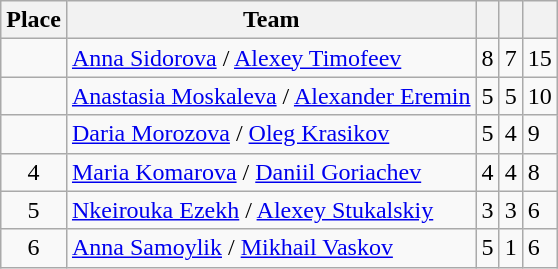<table class="wikitable">
<tr>
<th>Place</th>
<th>Team</th>
<th></th>
<th></th>
<th></th>
</tr>
<tr>
<td align=center></td>
<td> <a href='#'>Anna Sidorova</a> / <a href='#'>Alexey Timofeev</a></td>
<td>8</td>
<td>7</td>
<td>15</td>
</tr>
<tr>
<td align=center></td>
<td> <a href='#'>Anastasia Moskaleva</a> / <a href='#'>Alexander Eremin</a></td>
<td>5</td>
<td>5</td>
<td>10</td>
</tr>
<tr>
<td align=center></td>
<td> <a href='#'>Daria Morozova</a> / <a href='#'>Oleg Krasikov</a></td>
<td>5</td>
<td>4</td>
<td>9</td>
</tr>
<tr>
<td align=center>4</td>
<td> <a href='#'>Maria Komarova</a> / <a href='#'>Daniil Goriachev</a></td>
<td>4</td>
<td>4</td>
<td>8</td>
</tr>
<tr>
<td align=center>5</td>
<td> <a href='#'>Nkeirouka Ezekh</a> / <a href='#'>Alexey Stukalskiy</a></td>
<td>3</td>
<td>3</td>
<td>6</td>
</tr>
<tr>
<td align=center>6</td>
<td> <a href='#'>Anna Samoylik</a> / <a href='#'>Mikhail Vaskov</a></td>
<td>5</td>
<td>1</td>
<td>6</td>
</tr>
</table>
